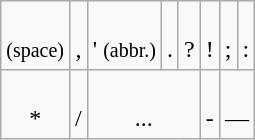<table class="wikitable" style="line-height: 1.2">
<tr align=center>
<td> <br> <small>(space)</small></td>
<td> <br> ,</td>
<td> <br> ' <small>(abbr.)</small></td>
<td> <br> .</td>
<td> <br> ?</td>
<td> <br> !</td>
<td> <br> ;</td>
<td> <br> :</td>
</tr>
<tr align=center>
<td> <br> *</td>
<td> <br> /</td>
<td colspan=3> <br> ...</td>
<td> <br> -</td>
<td colspan=2> <br> —</td>
</tr>
</table>
